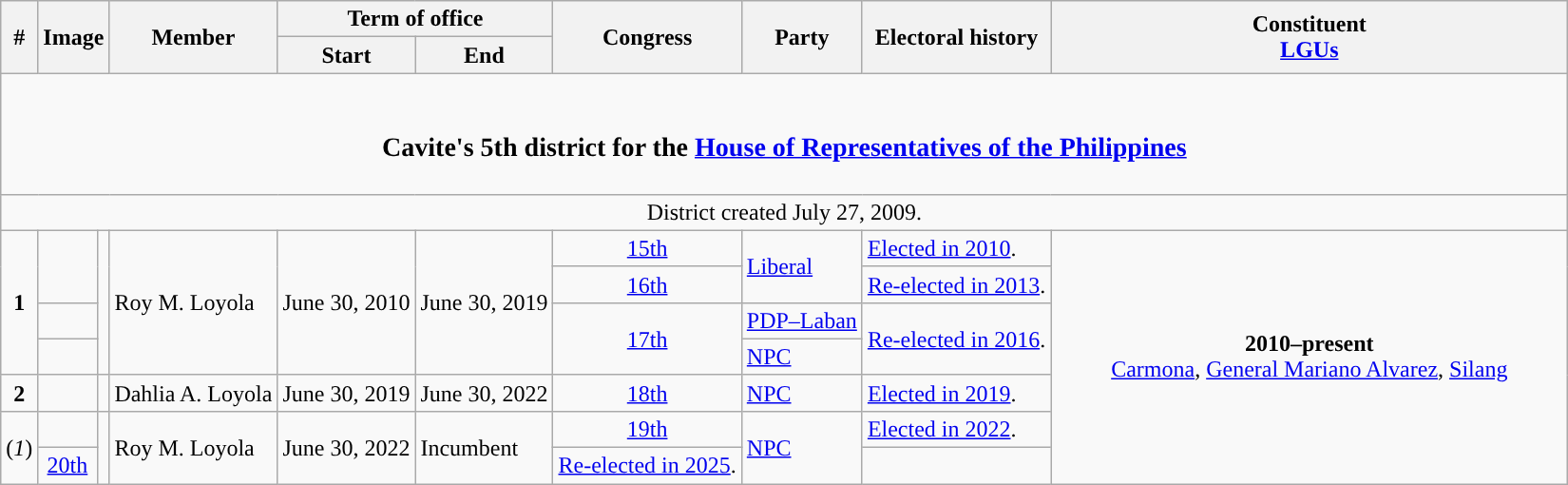<table class="wikitable">
<tr>
<th rowspan="2">#</th>
<th colspan="2" rowspan="2">Image</th>
<th rowspan="2">Member</th>
<th colspan="2">Term of office</th>
<th rowspan="2">Congress</th>
<th rowspan="2">Party</th>
<th rowspan="2">Electoral history</th>
<th rowspan="2" width="33%">Constituent<br><a href='#'>LGUs</a></th>
</tr>
<tr>
<th>Start</th>
<th>End</th>
</tr>
<tr>
<td colspan="10" style="text-align:center;"><br><h3>Cavite's 5th district for the <a href='#'>House of Representatives of the Philippines</a></h3></td>
</tr>
<tr>
<td colspan="10" style="text-align:center;">District created July 27, 2009.</td>
</tr>
<tr>
<td style="text-align:center;" rowspan="4"><strong>1</strong></td>
<td rowspan="2" style="color:inherit;background:"></td>
<td rowspan="4"></td>
<td rowspan="4">Roy M. Loyola</td>
<td rowspan="4">June 30, 2010</td>
<td rowspan="4">June 30, 2019</td>
<td style="text-align:center;"><a href='#'>15th</a></td>
<td rowspan=2><a href='#'>Liberal</a></td>
<td><a href='#'>Elected in 2010</a>.</td>
<td rowspan="7" style="text-align:center;"><strong>2010–present</strong><br><a href='#'>Carmona</a>, <a href='#'>General Mariano Alvarez</a>, <a href='#'>Silang</a></td>
</tr>
<tr>
<td style="text-align:center;"><a href='#'>16th</a></td>
<td><a href='#'>Re-elected in 2013</a>.</td>
</tr>
<tr>
<td style="color:inherit;background:"></td>
<td style="text-align:center;" rowspan="2"><a href='#'>17th</a></td>
<td><a href='#'>PDP–Laban</a></td>
<td rowspan="2"><a href='#'>Re-elected in 2016</a>.</td>
</tr>
<tr>
<td style="color:inherit;background:"></td>
<td><a href='#'>NPC</a></td>
</tr>
<tr>
<td style="text-align:center;"><strong>2</strong></td>
<td style="color:inherit;background:"></td>
<td></td>
<td>Dahlia A. Loyola</td>
<td>June 30, 2019</td>
<td>June 30, 2022</td>
<td style="text-align:center;"><a href='#'>18th</a></td>
<td><a href='#'>NPC</a></td>
<td><a href='#'>Elected in 2019</a>.</td>
</tr>
<tr>
<td style="text-align:center;" rowspan="2">(<em>1</em>)</td>
<td style="color:inherit;background:"></td>
<td rowspan="2"></td>
<td rowspan="2">Roy M. Loyola</td>
<td rowspan="2">June 30, 2022</td>
<td rowspan="2">Incumbent</td>
<td style="text-align:center;"><a href='#'>19th</a></td>
<td rowspan="2"><a href='#'>NPC</a></td>
<td><a href='#'>Elected in 2022</a>.</td>
</tr>
<tr>
<td style="text-align:center;"><a href='#'>20th</a></td>
<td><a href='#'>Re-elected in 2025</a>.</td>
</tr>
</table>
